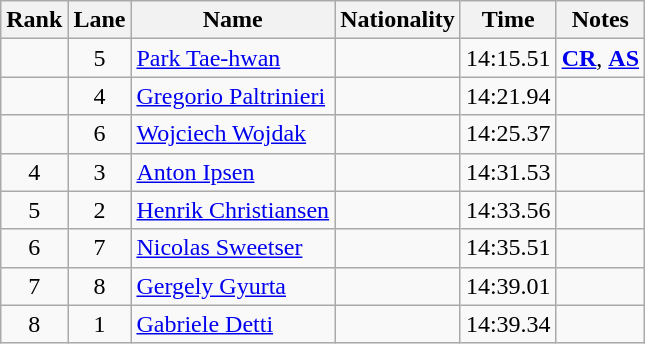<table class="wikitable sortable" style="text-align:center">
<tr>
<th>Rank</th>
<th>Lane</th>
<th>Name</th>
<th>Nationality</th>
<th>Time</th>
<th>Notes</th>
</tr>
<tr>
<td></td>
<td>5</td>
<td align=left><a href='#'>Park Tae-hwan</a></td>
<td align=left></td>
<td>14:15.51</td>
<td><strong><a href='#'>CR</a></strong>, <strong><a href='#'>AS</a></strong></td>
</tr>
<tr>
<td></td>
<td>4</td>
<td align=left><a href='#'>Gregorio Paltrinieri</a></td>
<td align=left></td>
<td>14:21.94</td>
<td></td>
</tr>
<tr>
<td></td>
<td>6</td>
<td align=left><a href='#'>Wojciech Wojdak</a></td>
<td align=left></td>
<td>14:25.37</td>
<td></td>
</tr>
<tr>
<td>4</td>
<td>3</td>
<td align=left><a href='#'>Anton Ipsen</a></td>
<td align=left></td>
<td>14:31.53</td>
<td></td>
</tr>
<tr>
<td>5</td>
<td>2</td>
<td align=left><a href='#'>Henrik Christiansen</a></td>
<td align=left></td>
<td>14:33.56</td>
<td></td>
</tr>
<tr>
<td>6</td>
<td>7</td>
<td align=left><a href='#'>Nicolas Sweetser</a></td>
<td align=left></td>
<td>14:35.51</td>
<td></td>
</tr>
<tr>
<td>7</td>
<td>8</td>
<td align=left><a href='#'>Gergely Gyurta</a></td>
<td align=left></td>
<td>14:39.01</td>
<td></td>
</tr>
<tr>
<td>8</td>
<td>1</td>
<td align=left><a href='#'>Gabriele Detti</a></td>
<td align=left></td>
<td>14:39.34</td>
<td></td>
</tr>
</table>
